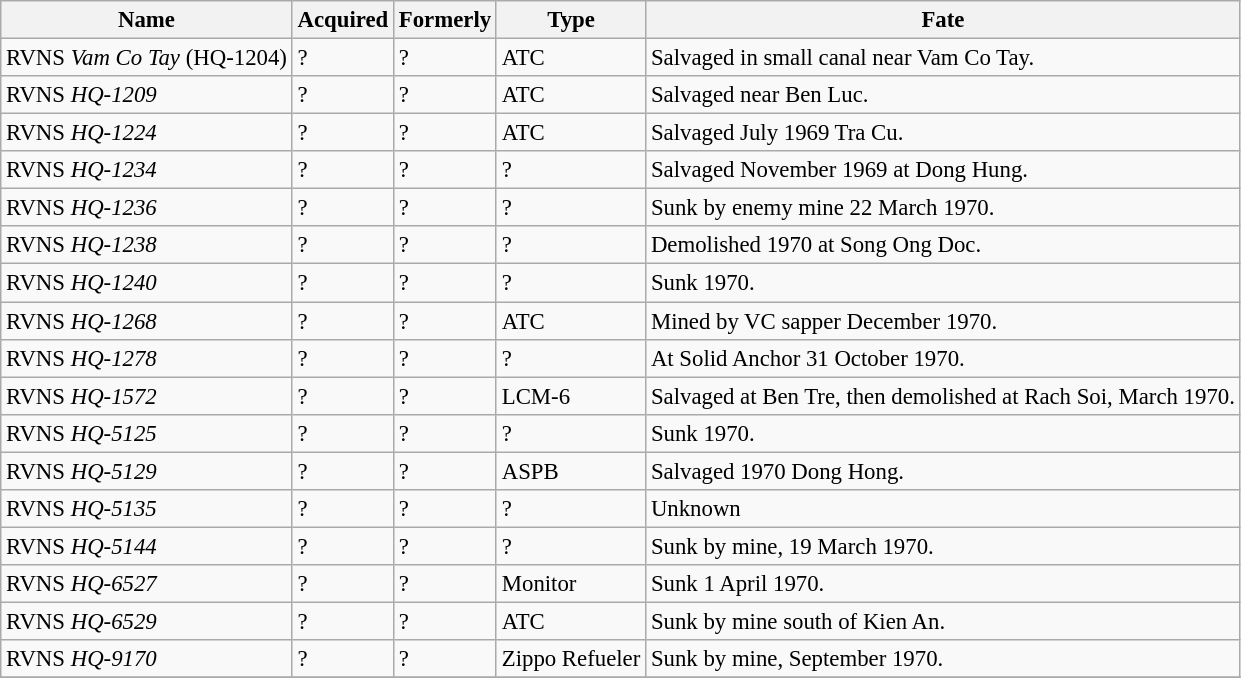<table class="wikitable" style="font-size:95%;">
<tr>
<th>Name</th>
<th>Acquired</th>
<th>Formerly</th>
<th>Type</th>
<th>Fate</th>
</tr>
<tr>
<td>RVNS <em>Vam Co Tay</em> (HQ-1204)</td>
<td>?</td>
<td>?</td>
<td>ATC</td>
<td>Salvaged in small canal near Vam Co Tay.</td>
</tr>
<tr>
<td>RVNS <em>HQ-1209</em></td>
<td>?</td>
<td>?</td>
<td>ATC</td>
<td>Salvaged near Ben Luc.</td>
</tr>
<tr>
<td>RVNS <em>HQ-1224</em></td>
<td>?</td>
<td>?</td>
<td>ATC</td>
<td>Salvaged July 1969 Tra Cu.</td>
</tr>
<tr>
<td>RVNS <em>HQ-1234</em></td>
<td>?</td>
<td>?</td>
<td>?</td>
<td>Salvaged November 1969 at Dong Hung.</td>
</tr>
<tr>
<td>RVNS <em>HQ-1236</em></td>
<td>?</td>
<td>?</td>
<td>?</td>
<td>Sunk by enemy mine 22 March 1970.</td>
</tr>
<tr>
<td>RVNS <em>HQ-1238</em></td>
<td>?</td>
<td>?</td>
<td>?</td>
<td>Demolished 1970 at Song Ong Doc.</td>
</tr>
<tr>
<td>RVNS <em>HQ-1240</em></td>
<td>?</td>
<td>?</td>
<td>?</td>
<td>Sunk 1970.</td>
</tr>
<tr>
<td>RVNS <em>HQ-1268</em></td>
<td>?</td>
<td>?</td>
<td>ATC</td>
<td>Mined by VC sapper December 1970.</td>
</tr>
<tr>
<td>RVNS <em>HQ-1278</em></td>
<td>?</td>
<td>?</td>
<td>?</td>
<td>At Solid Anchor 31 October 1970.</td>
</tr>
<tr>
<td>RVNS <em>HQ-1572</em></td>
<td>?</td>
<td>?</td>
<td>LCM-6</td>
<td>Salvaged at Ben Tre, then demolished at Rach Soi, March 1970.</td>
</tr>
<tr>
<td>RVNS <em>HQ-5125</em></td>
<td>?</td>
<td>?</td>
<td>?</td>
<td>Sunk 1970.</td>
</tr>
<tr>
<td>RVNS <em>HQ-5129</em></td>
<td>?</td>
<td>?</td>
<td>ASPB</td>
<td>Salvaged 1970 Dong Hong.</td>
</tr>
<tr>
<td>RVNS <em>HQ-5135</em></td>
<td>?</td>
<td>?</td>
<td>?</td>
<td>Unknown</td>
</tr>
<tr>
<td>RVNS <em>HQ-5144</em></td>
<td>?</td>
<td>?</td>
<td>?</td>
<td>Sunk by mine, 19 March 1970.</td>
</tr>
<tr>
<td>RVNS <em>HQ-6527</em></td>
<td>?</td>
<td>?</td>
<td>Monitor</td>
<td>Sunk 1 April 1970.</td>
</tr>
<tr>
<td>RVNS <em>HQ-6529</em></td>
<td>?</td>
<td>?</td>
<td>ATC</td>
<td>Sunk by mine south of Kien An.</td>
</tr>
<tr>
<td>RVNS <em>HQ-9170</em></td>
<td>?</td>
<td>?</td>
<td>Zippo Refueler</td>
<td>Sunk by mine, September 1970.</td>
</tr>
<tr>
</tr>
</table>
